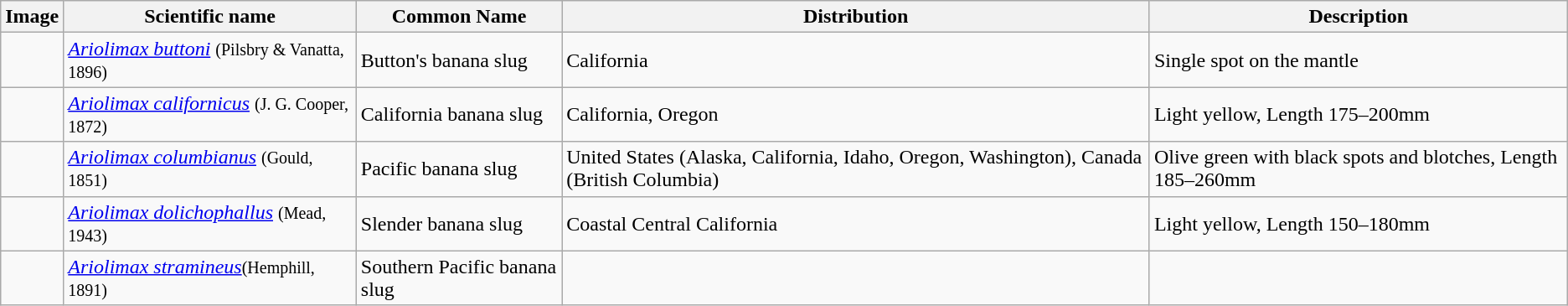<table class="wikitable">
<tr>
<th>Image</th>
<th>Scientific name</th>
<th>Common Name</th>
<th>Distribution</th>
<th>Description</th>
</tr>
<tr>
<td></td>
<td><em><a href='#'>Ariolimax buttoni</a></em> <small>(Pilsbry & Vanatta, 1896)</small></td>
<td>Button's banana slug</td>
<td>California</td>
<td>Single spot on the mantle</td>
</tr>
<tr>
<td></td>
<td><em><a href='#'>Ariolimax californicus</a></em> <small>(J. G. Cooper, 1872)</small></td>
<td>California banana slug</td>
<td>California, Oregon</td>
<td>Light yellow, Length 175–200mm</td>
</tr>
<tr>
<td></td>
<td><em><a href='#'>Ariolimax columbianus</a></em> <small>(Gould, 1851)</small></td>
<td>Pacific banana slug</td>
<td>United States (Alaska, California, Idaho, Oregon, Washington), Canada (British Columbia)</td>
<td>Olive green with black spots and blotches, Length 185–260mm</td>
</tr>
<tr>
<td></td>
<td><em><a href='#'>Ariolimax dolichophallus</a></em> <small>(Mead, 1943)</small></td>
<td>Slender banana slug</td>
<td>Coastal Central California</td>
<td>Light yellow, Length 150–180mm</td>
</tr>
<tr>
<td></td>
<td><em><a href='#'>Ariolimax stramineus</a></em><small>(Hemphill, 1891)</small></td>
<td>Southern Pacific banana slug</td>
<td Santa Barbara></td>
</tr>
</table>
